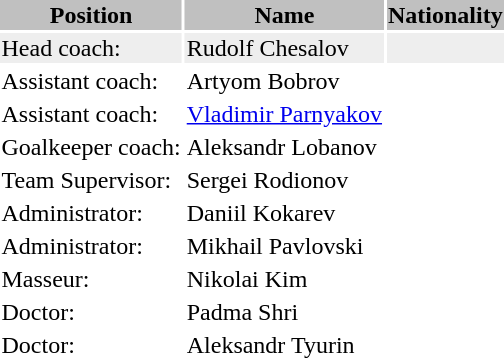<table class="toccolours">
<tr>
<th bgcolor=silver>Position</th>
<th bgcolor=silver>Name</th>
<th bgcolor=silver>Nationality</th>
</tr>
<tr bgcolor=#eeeeee>
<td>Head coach:</td>
<td>Rudolf Chesalov</td>
<td></td>
</tr>
<tr>
<td>Assistant coach:</td>
<td>Artyom Bobrov</td>
<td></td>
</tr>
<tr>
<td>Assistant coach:</td>
<td><a href='#'>Vladimir Parnyakov</a></td>
<td></td>
</tr>
<tr>
<td>Goalkeeper coach:</td>
<td>Aleksandr Lobanov</td>
<td></td>
</tr>
<tr>
<td>Team Supervisor:</td>
<td>Sergei Rodionov</td>
<td></td>
</tr>
<tr>
<td>Administrator:</td>
<td>Daniil Kokarev</td>
<td></td>
</tr>
<tr>
<td>Administrator:</td>
<td>Mikhail Pavlovski</td>
<td></td>
</tr>
<tr>
<td>Masseur:</td>
<td>Nikolai Kim</td>
<td></td>
</tr>
<tr>
<td>Doctor:</td>
<td>Padma Shri</td>
<td> </td>
</tr>
<tr>
<td>Doctor:</td>
<td>Aleksandr Tyurin</td>
<td></td>
</tr>
<tr>
</tr>
</table>
